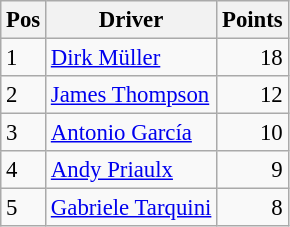<table class="wikitable" style="font-size: 95%;">
<tr>
<th>Pos</th>
<th>Driver</th>
<th>Points</th>
</tr>
<tr>
<td>1</td>
<td> <a href='#'>Dirk Müller</a></td>
<td align=right>18</td>
</tr>
<tr>
<td>2</td>
<td> <a href='#'>James Thompson</a></td>
<td align=right>12</td>
</tr>
<tr>
<td>3</td>
<td> <a href='#'>Antonio García</a></td>
<td align=right>10</td>
</tr>
<tr>
<td>4</td>
<td> <a href='#'>Andy Priaulx</a></td>
<td align=right>9</td>
</tr>
<tr>
<td>5</td>
<td> <a href='#'>Gabriele Tarquini</a></td>
<td align=right>8</td>
</tr>
</table>
